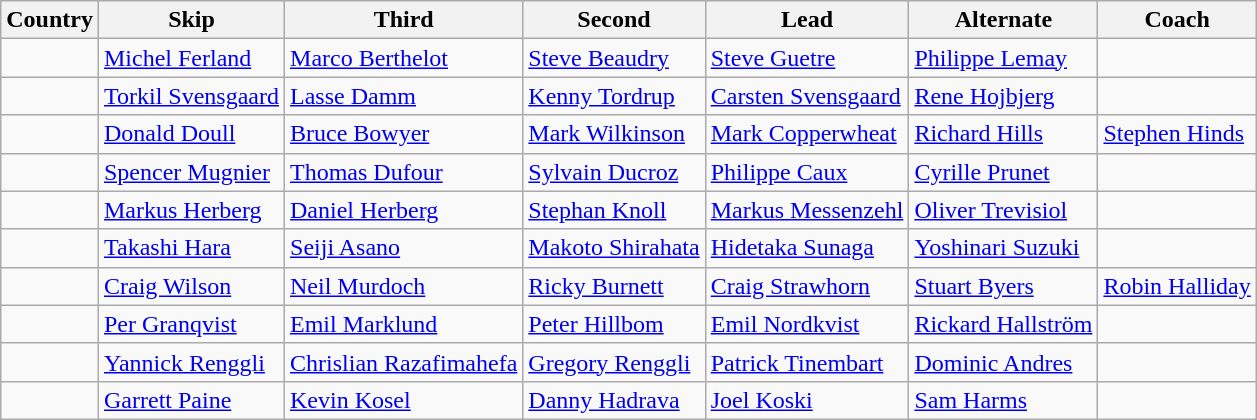<table class=wikitable>
<tr>
<th>Country</th>
<th>Skip</th>
<th>Third</th>
<th>Second</th>
<th>Lead</th>
<th>Alternate</th>
<th>Coach</th>
</tr>
<tr>
<td></td>
<td><a href='#'>Michel Ferland</a></td>
<td><a href='#'>Marco Berthelot</a></td>
<td><a href='#'>Steve Beaudry</a></td>
<td><a href='#'>Steve Guetre</a></td>
<td><a href='#'>Philippe Lemay</a></td>
<td></td>
</tr>
<tr>
<td></td>
<td><a href='#'>Torkil Svensgaard</a></td>
<td><a href='#'>Lasse Damm</a></td>
<td><a href='#'>Kenny Tordrup</a></td>
<td><a href='#'>Carsten Svensgaard</a></td>
<td><a href='#'>Rene Hojbjerg</a></td>
<td></td>
</tr>
<tr>
<td></td>
<td><a href='#'>Donald Doull</a></td>
<td><a href='#'>Bruce Bowyer</a></td>
<td><a href='#'>Mark Wilkinson</a></td>
<td><a href='#'>Mark Copperwheat</a></td>
<td><a href='#'>Richard Hills</a></td>
<td><a href='#'>Stephen Hinds</a></td>
</tr>
<tr>
<td></td>
<td><a href='#'>Spencer Mugnier</a></td>
<td><a href='#'>Thomas Dufour</a></td>
<td><a href='#'>Sylvain Ducroz</a></td>
<td><a href='#'>Philippe Caux</a></td>
<td><a href='#'>Cyrille Prunet</a></td>
<td></td>
</tr>
<tr>
<td></td>
<td><a href='#'>Markus Herberg</a></td>
<td><a href='#'>Daniel Herberg</a></td>
<td><a href='#'>Stephan Knoll</a></td>
<td><a href='#'>Markus Messenzehl</a></td>
<td><a href='#'>Oliver Trevisiol</a></td>
<td></td>
</tr>
<tr>
<td></td>
<td><a href='#'>Takashi Hara</a></td>
<td><a href='#'>Seiji Asano</a></td>
<td><a href='#'>Makoto Shirahata</a></td>
<td><a href='#'>Hidetaka Sunaga</a></td>
<td><a href='#'>Yoshinari Suzuki</a></td>
<td></td>
</tr>
<tr>
<td></td>
<td><a href='#'>Craig Wilson</a></td>
<td><a href='#'>Neil Murdoch</a></td>
<td><a href='#'>Ricky Burnett</a></td>
<td><a href='#'>Craig Strawhorn</a></td>
<td><a href='#'>Stuart Byers</a></td>
<td><a href='#'>Robin Halliday</a></td>
</tr>
<tr>
<td></td>
<td><a href='#'>Per Granqvist</a></td>
<td><a href='#'>Emil Marklund</a></td>
<td><a href='#'>Peter Hillbom</a></td>
<td><a href='#'>Emil Nordkvist</a></td>
<td><a href='#'>Rickard Hallström</a></td>
<td></td>
</tr>
<tr>
<td></td>
<td><a href='#'>Yannick Renggli</a></td>
<td><a href='#'>Chrislian Razafimahefa</a></td>
<td><a href='#'>Gregory Renggli</a></td>
<td><a href='#'>Patrick Tinembart</a></td>
<td><a href='#'>Dominic Andres</a></td>
<td></td>
</tr>
<tr>
<td></td>
<td><a href='#'>Garrett Paine</a></td>
<td><a href='#'>Kevin Kosel</a></td>
<td><a href='#'>Danny Hadrava</a></td>
<td><a href='#'>Joel Koski</a></td>
<td><a href='#'>Sam Harms</a></td>
<td></td>
</tr>
</table>
